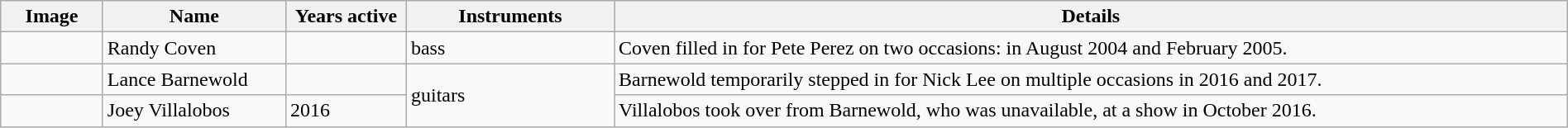<table class="wikitable" border="1" width=100%>
<tr>
<th width="75">Image</th>
<th width="140">Name</th>
<th width="90">Years active</th>
<th width="160">Instruments</th>
<th>Details</th>
</tr>
<tr>
<td></td>
<td>Randy Coven</td>
<td></td>
<td>bass</td>
<td>Coven filled in for Pete Perez on two occasions: in August 2004 and February 2005.</td>
</tr>
<tr>
<td></td>
<td>Lance Barnewold</td>
<td></td>
<td rowspan="2">guitars</td>
<td>Barnewold temporarily stepped in for Nick Lee on multiple occasions in 2016 and 2017.</td>
</tr>
<tr>
<td></td>
<td>Joey Villalobos</td>
<td>2016</td>
<td>Villalobos took over from Barnewold, who was unavailable, at a show in October 2016.</td>
</tr>
</table>
